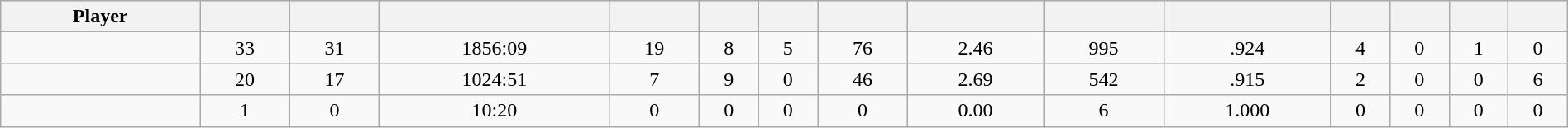<table class="wikitable sortable" style="width:100%;">
<tr style="text-align:center; background:#ddd;">
<th>Player</th>
<th></th>
<th></th>
<th></th>
<th></th>
<th></th>
<th></th>
<th></th>
<th></th>
<th></th>
<th></th>
<th></th>
<th></th>
<th></th>
<th></th>
</tr>
<tr align=center>
<td></td>
<td>33</td>
<td>31</td>
<td>1856:09</td>
<td>19</td>
<td>8</td>
<td>5</td>
<td>76</td>
<td>2.46</td>
<td>995</td>
<td>.924</td>
<td>4</td>
<td>0</td>
<td>1</td>
<td>0</td>
</tr>
<tr align=center>
<td></td>
<td>20</td>
<td>17</td>
<td>1024:51</td>
<td>7</td>
<td>9</td>
<td>0</td>
<td>46</td>
<td>2.69</td>
<td>542</td>
<td>.915</td>
<td>2</td>
<td>0</td>
<td>0</td>
<td>6</td>
</tr>
<tr align=center>
<td></td>
<td>1</td>
<td>0</td>
<td>10:20</td>
<td>0</td>
<td>0</td>
<td>0</td>
<td>0</td>
<td>0.00</td>
<td>6</td>
<td>1.000</td>
<td>0</td>
<td>0</td>
<td>0</td>
<td>0</td>
</tr>
</table>
